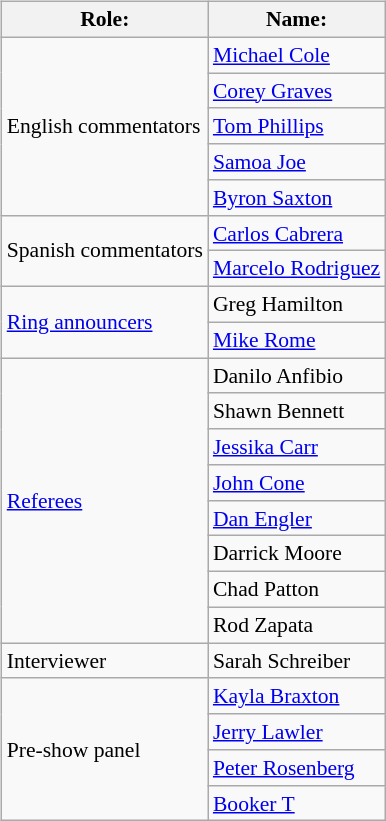<table class=wikitable style="font-size:90%; margin: 0.5em 0 0.5em 1em; float: right; clear: right;">
<tr>
<th>Role:</th>
<th>Name:</th>
</tr>
<tr>
<td rowspan=5>English commentators</td>
<td><a href='#'>Michael Cole</a> </td>
</tr>
<tr>
<td><a href='#'>Corey Graves</a> </td>
</tr>
<tr>
<td><a href='#'>Tom Phillips</a> </td>
</tr>
<tr>
<td><a href='#'>Samoa Joe</a> </td>
</tr>
<tr>
<td><a href='#'>Byron Saxton</a> </td>
</tr>
<tr>
<td rowspan=2>Spanish commentators</td>
<td><a href='#'>Carlos Cabrera</a></td>
</tr>
<tr>
<td><a href='#'>Marcelo Rodriguez</a></td>
</tr>
<tr>
<td rowspan=2><a href='#'>Ring announcers</a></td>
<td>Greg Hamilton </td>
</tr>
<tr>
<td><a href='#'>Mike Rome</a> </td>
</tr>
<tr>
<td rowspan=8><a href='#'>Referees</a></td>
<td>Danilo Anfibio</td>
</tr>
<tr>
<td>Shawn Bennett</td>
</tr>
<tr>
<td><a href='#'>Jessika Carr</a></td>
</tr>
<tr>
<td><a href='#'>John Cone</a></td>
</tr>
<tr>
<td><a href='#'>Dan Engler</a></td>
</tr>
<tr>
<td>Darrick Moore</td>
</tr>
<tr>
<td>Chad Patton</td>
</tr>
<tr>
<td>Rod Zapata</td>
</tr>
<tr>
<td>Interviewer</td>
<td>Sarah Schreiber</td>
</tr>
<tr>
<td rowspan="4">Pre-show panel</td>
<td><a href='#'>Kayla Braxton</a></td>
</tr>
<tr>
<td><a href='#'>Jerry Lawler</a></td>
</tr>
<tr>
<td><a href='#'>Peter Rosenberg</a></td>
</tr>
<tr>
<td><a href='#'>Booker T</a></td>
</tr>
</table>
